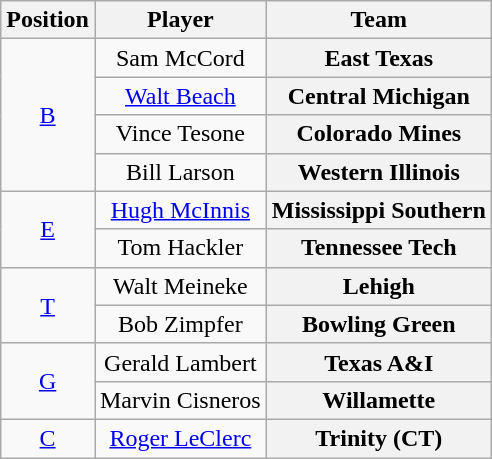<table class="wikitable">
<tr>
<th>Position</th>
<th>Player</th>
<th>Team</th>
</tr>
<tr style="text-align:center;">
<td rowspan="4"><a href='#'>B</a></td>
<td>Sam McCord</td>
<th Style = >East Texas</th>
</tr>
<tr style="text-align:center;">
<td><a href='#'>Walt Beach</a></td>
<th Style = >Central Michigan</th>
</tr>
<tr style="text-align:center;">
<td>Vince Tesone</td>
<th Style = >Colorado Mines</th>
</tr>
<tr style="text-align:center;">
<td>Bill Larson</td>
<th Style = >Western Illinois</th>
</tr>
<tr style="text-align:center;">
<td rowspan="2"><a href='#'>E</a></td>
<td><a href='#'>Hugh McInnis</a></td>
<th Style = >Mississippi Southern</th>
</tr>
<tr style="text-align:center;">
<td>Tom Hackler</td>
<th Style = >Tennessee Tech</th>
</tr>
<tr style="text-align:center;">
<td rowspan="2"><a href='#'>T</a></td>
<td>Walt Meineke</td>
<th Style = >Lehigh</th>
</tr>
<tr style="text-align:center;">
<td>Bob Zimpfer</td>
<th Style = >Bowling Green</th>
</tr>
<tr style="text-align:center;">
<td rowspan="2"><a href='#'>G</a></td>
<td>Gerald Lambert</td>
<th Style = >Texas A&I</th>
</tr>
<tr style="text-align:center;">
<td>Marvin Cisneros</td>
<th Style = >Willamette</th>
</tr>
<tr style="text-align:center;">
<td><a href='#'>C</a></td>
<td><a href='#'>Roger LeClerc</a></td>
<th Style = >Trinity (CT)</th>
</tr>
</table>
